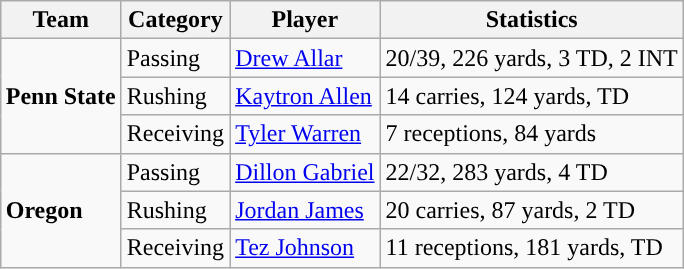<table class="wikitable" style="float: right;">
<tr>
<th>Team</th>
<th>Category</th>
<th>Player</th>
<th>Statistics</th>
</tr>
<tr>
<td rowspan=3><strong>Penn State</strong></td>
<td>Passing</td>
<td><a href='#'>Drew Allar</a></td>
<td>20/39, 226 yards, 3 TD, 2 INT</td>
</tr>
<tr>
<td>Rushing</td>
<td><a href='#'>Kaytron Allen</a></td>
<td>14 carries, 124 yards, TD</td>
</tr>
<tr>
<td>Receiving</td>
<td><a href='#'>Tyler Warren</a></td>
<td>7 receptions, 84 yards</td>
</tr>
<tr>
<td rowspan=3><strong>Oregon</strong></td>
<td>Passing</td>
<td><a href='#'>Dillon Gabriel</a></td>
<td>22/32, 283 yards, 4 TD</td>
</tr>
<tr>
<td>Rushing</td>
<td><a href='#'>Jordan James</a></td>
<td>20 carries, 87 yards, 2 TD</td>
</tr>
<tr>
<td>Receiving</td>
<td><a href='#'>Tez Johnson</a></td>
<td>11 receptions, 181 yards, TD</td>
</tr>
</table>
